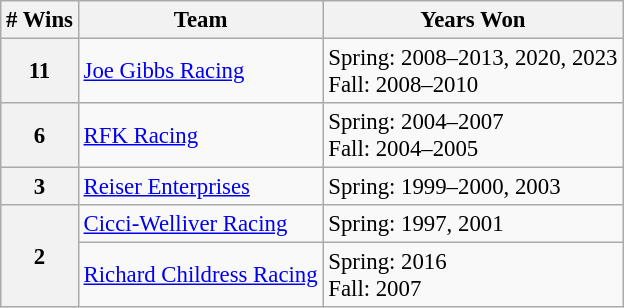<table class="wikitable" style="font-size: 95%;">
<tr>
<th># Wins</th>
<th>Team</th>
<th>Years Won</th>
</tr>
<tr>
<th>11</th>
<td><a href='#'>Joe Gibbs Racing</a></td>
<td>Spring: 2008–2013, 2020, 2023<br>Fall: 2008–2010</td>
</tr>
<tr>
<th>6</th>
<td><a href='#'>RFK Racing</a></td>
<td>Spring: 2004–2007<br>Fall: 2004–2005</td>
</tr>
<tr>
<th>3</th>
<td><a href='#'>Reiser Enterprises</a></td>
<td>Spring: 1999–2000, 2003</td>
</tr>
<tr>
<th rowspan="2">2</th>
<td><a href='#'>Cicci-Welliver Racing</a></td>
<td>Spring: 1997, 2001</td>
</tr>
<tr>
<td><a href='#'>Richard Childress Racing</a></td>
<td>Spring: 2016<br>Fall: 2007</td>
</tr>
</table>
